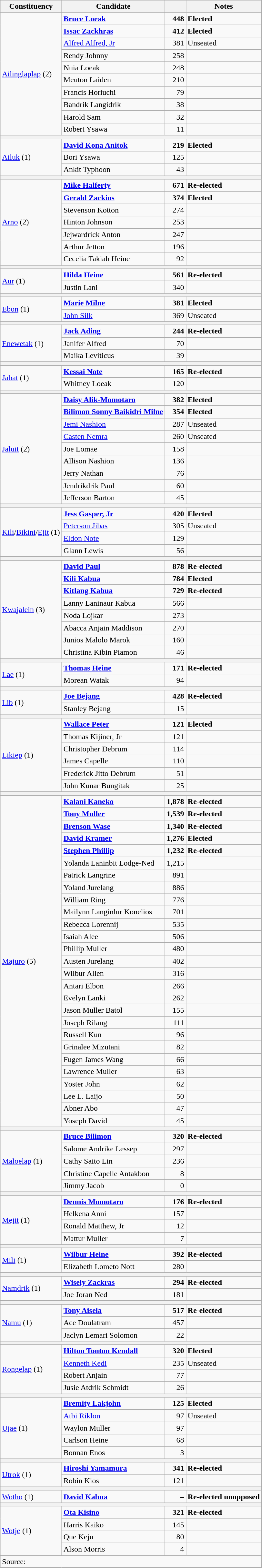<table class="wikitable">
<tr>
<th>Constituency</th>
<th>Candidate</th>
<th></th>
<th>Notes</th>
</tr>
<tr>
<td rowspan=10><a href='#'>Ailinglaplap</a> (2)</td>
<td><strong><a href='#'>Bruce Loeak</a></strong></td>
<td align=right><strong>448</strong></td>
<td><strong>Elected</strong></td>
</tr>
<tr style="font-weight:bold">
<td><a href='#'>Issac Zackhras</a></td>
<td align=right>412</td>
<td>Elected</td>
</tr>
<tr>
<td><a href='#'>Alfred Alfred, Jr</a></td>
<td align=right>381</td>
<td>Unseated</td>
</tr>
<tr>
<td>Rendy Johnny</td>
<td align=right>258</td>
<td></td>
</tr>
<tr>
<td>Nuia Loeak</td>
<td align=right>248</td>
<td></td>
</tr>
<tr>
<td>Meuton Laiden</td>
<td align=right>210</td>
<td></td>
</tr>
<tr>
<td>Francis Horiuchi</td>
<td align=right>79</td>
<td></td>
</tr>
<tr>
<td>Bandrik Langidrik</td>
<td align=right>38</td>
<td></td>
</tr>
<tr>
<td>Harold Sam</td>
<td align=right>32</td>
<td></td>
</tr>
<tr>
<td>Robert Ysawa</td>
<td align=right>11</td>
<td></td>
</tr>
<tr>
<th colspan=4></th>
</tr>
<tr>
<td rowspan=3><a href='#'>Ailuk</a> (1)</td>
<td><strong><a href='#'>David Kona Anitok</a></strong></td>
<td align=right><strong>219</strong></td>
<td><strong>Elected</strong></td>
</tr>
<tr>
<td>Bori Ysawa</td>
<td align=right>125</td>
<td></td>
</tr>
<tr>
<td>Ankit Typhoon</td>
<td align=right>43</td>
<td></td>
</tr>
<tr>
<th colspan=4></th>
</tr>
<tr>
<td rowspan=7><a href='#'>Arno</a> (2)</td>
<td><strong><a href='#'>Mike Halferty</a></strong></td>
<td align=right><strong>671</strong></td>
<td><strong>Re-elected</strong></td>
</tr>
<tr style="font-weight:bold">
<td><a href='#'>Gerald Zackios</a></td>
<td align=right>374</td>
<td>Elected</td>
</tr>
<tr>
<td>Stevenson Kotton</td>
<td align=right>274</td>
<td></td>
</tr>
<tr>
<td>Hinton Johnson</td>
<td align=right>253</td>
<td></td>
</tr>
<tr>
<td>Jejwardrick Anton</td>
<td align=right>247</td>
<td></td>
</tr>
<tr>
<td>Arthur Jetton</td>
<td align=right>196</td>
<td></td>
</tr>
<tr>
<td>Cecelia Takiah Heine</td>
<td align=right>92</td>
<td></td>
</tr>
<tr>
<th colspan=4></th>
</tr>
<tr>
<td rowspan=2><a href='#'>Aur</a> (1)</td>
<td><strong><a href='#'>Hilda Heine</a></strong></td>
<td align=right><strong>561</strong></td>
<td><strong>Re-elected</strong></td>
</tr>
<tr>
<td>Justin Lani</td>
<td align=right>340</td>
<td></td>
</tr>
<tr>
<th colspan=4></th>
</tr>
<tr>
<td rowspan=2><a href='#'>Ebon</a> (1)</td>
<td><strong><a href='#'>Marie Milne</a></strong></td>
<td align=right><strong>381</strong></td>
<td><strong>Elected</strong></td>
</tr>
<tr>
<td><a href='#'>John Silk</a></td>
<td align=right>369</td>
<td>Unseated</td>
</tr>
<tr>
<th colspan=4></th>
</tr>
<tr>
<td rowspan=3><a href='#'>Enewetak</a> (1)</td>
<td><strong><a href='#'>Jack Ading</a></strong></td>
<td align=right><strong>244</strong></td>
<td><strong>Re-elected</strong></td>
</tr>
<tr>
<td>Janifer Alfred</td>
<td align=right>70</td>
<td></td>
</tr>
<tr>
<td>Maika Leviticus</td>
<td align=right>39</td>
<td></td>
</tr>
<tr>
<th colspan=4></th>
</tr>
<tr>
<td rowspan=2><a href='#'>Jabat</a> (1)</td>
<td><strong><a href='#'>Kessai Note</a></strong></td>
<td align=right><strong>165</strong></td>
<td><strong>Re-elected</strong></td>
</tr>
<tr>
<td>Whitney Loeak</td>
<td align=right>120</td>
<td></td>
</tr>
<tr>
<th colspan=4></th>
</tr>
<tr>
<td rowspan=9><a href='#'>Jaluit</a> (2)</td>
<td><strong><a href='#'>Daisy Alik-Momotaro</a></strong></td>
<td align=right><strong>382</strong></td>
<td><strong>Elected</strong></td>
</tr>
<tr style=font-weight:bold>
<td><a href='#'>Bilimon Sonny Baikidri Milne</a></td>
<td align=right>354</td>
<td>Elected</td>
</tr>
<tr>
<td><a href='#'>Jemi Nashion</a></td>
<td align=right>287</td>
<td>Unseated</td>
</tr>
<tr>
<td><a href='#'>Casten Nemra</a></td>
<td align=right>260</td>
<td>Unseated</td>
</tr>
<tr>
<td>Joe Lomae</td>
<td align=right>158</td>
<td></td>
</tr>
<tr>
<td>Allison Nashion</td>
<td align=right>136</td>
<td></td>
</tr>
<tr>
<td>Jerry Nathan</td>
<td align=right>76</td>
<td></td>
</tr>
<tr>
<td>Jendrikdrik Paul</td>
<td align=right>60</td>
<td></td>
</tr>
<tr>
<td>Jefferson Barton</td>
<td align=right>45</td>
<td></td>
</tr>
<tr>
<th colspan=4></th>
</tr>
<tr>
<td rowspan=4><a href='#'>Kili</a>/<a href='#'>Bikini</a>/<a href='#'>Ejit</a> (1)</td>
<td><strong><a href='#'>Jess Gasper, Jr</a></strong></td>
<td align=right><strong>420</strong></td>
<td><strong>Elected</strong></td>
</tr>
<tr>
<td><a href='#'>Peterson Jibas</a></td>
<td align=right>305</td>
<td>Unseated</td>
</tr>
<tr>
<td><a href='#'>Eldon Note</a></td>
<td align=right>129</td>
<td></td>
</tr>
<tr>
<td>Glann Lewis</td>
<td align=right>56</td>
<td></td>
</tr>
<tr>
<th colspan=4></th>
</tr>
<tr>
<td rowspan=8><a href='#'>Kwajalein</a> (3)</td>
<td><strong><a href='#'>David Paul</a></strong></td>
<td align=right><strong>878</strong></td>
<td><strong>Re-elected</strong></td>
</tr>
<tr style=font-weight:bold>
<td><a href='#'>Kili Kabua</a></td>
<td align=right>784</td>
<td>Elected</td>
</tr>
<tr style=font-weight:bold>
<td><a href='#'>Kitlang Kabua</a></td>
<td align=right>729</td>
<td>Re-elected</td>
</tr>
<tr>
<td>Lanny Laninaur Kabua</td>
<td align=right>566</td>
<td></td>
</tr>
<tr>
<td>Noda Lojkar</td>
<td align=right>273</td>
<td></td>
</tr>
<tr>
<td>Abacca Anjain Maddison</td>
<td align=right>270</td>
<td></td>
</tr>
<tr>
<td>Junios Malolo Marok</td>
<td align=right>160</td>
<td></td>
</tr>
<tr>
<td>Christina Kibin Piamon</td>
<td align=right>46</td>
<td></td>
</tr>
<tr>
<th colspan=4></th>
</tr>
<tr>
<td rowspan=2><a href='#'>Lae</a> (1)</td>
<td><strong><a href='#'>Thomas Heine</a></strong></td>
<td align=right><strong>171</strong></td>
<td><strong>Re-elected</strong></td>
</tr>
<tr>
<td>Morean Watak</td>
<td align=right>94</td>
<td></td>
</tr>
<tr>
<th colspan=4></th>
</tr>
<tr>
<td rowspan=2><a href='#'>Lib</a> (1)</td>
<td><strong><a href='#'>Joe Bejang</a></strong></td>
<td align=right><strong>428</strong></td>
<td><strong>Re-elected</strong></td>
</tr>
<tr>
<td>Stanley Bejang</td>
<td align=right>15</td>
<td></td>
</tr>
<tr>
<th colspan=4></th>
</tr>
<tr>
<td rowspan=6><a href='#'>Likiep</a> (1)</td>
<td><strong><a href='#'>Wallace Peter</a></strong></td>
<td align=right><strong>121</strong></td>
<td><strong>Elected</strong></td>
</tr>
<tr>
<td>Thomas Kijiner, Jr</td>
<td align=right>121</td>
<td></td>
</tr>
<tr>
<td>Christopher Debrum</td>
<td align=right>114</td>
<td></td>
</tr>
<tr>
<td>James Capelle</td>
<td align=right>110</td>
<td></td>
</tr>
<tr>
<td>Frederick Jitto Debrum</td>
<td align=right>51</td>
<td></td>
</tr>
<tr>
<td>John Kunar Bungitak</td>
<td align=right>25</td>
<td></td>
</tr>
<tr>
<th colspan=4></th>
</tr>
<tr>
<td rowspan=27><a href='#'>Majuro</a> (5)</td>
<td><strong><a href='#'>Kalani Kaneko</a></strong></td>
<td align=right><strong>1,878</strong></td>
<td><strong>Re-elected</strong></td>
</tr>
<tr style=font-weight:bold>
<td><a href='#'>Tony Muller</a></td>
<td align=right>1,539</td>
<td>Re-elected</td>
</tr>
<tr style=font-weight:bold>
<td><a href='#'>Brenson Wase</a></td>
<td align=right>1,340</td>
<td>Re-elected</td>
</tr>
<tr style=font-weight:bold>
<td><a href='#'>David Kramer</a></td>
<td align=right>1,276</td>
<td>Elected</td>
</tr>
<tr style=font-weight:bold>
<td><a href='#'>Stephen Phillip</a></td>
<td align=right>1,232</td>
<td>Re-elected</td>
</tr>
<tr>
<td>Yolanda Laninbit Lodge-Ned</td>
<td align=right>1,215</td>
<td></td>
</tr>
<tr>
<td>Patrick Langrine</td>
<td align=right>891</td>
<td></td>
</tr>
<tr>
<td>Yoland Jurelang</td>
<td align=right>886</td>
<td></td>
</tr>
<tr>
<td>William Ring</td>
<td align=right>776</td>
<td></td>
</tr>
<tr>
<td>Mailynn Langinlur Konelios</td>
<td align=right>701</td>
<td></td>
</tr>
<tr>
<td>Rebecca Lorennij</td>
<td align=right>535</td>
<td></td>
</tr>
<tr>
<td>Isaiah Alee</td>
<td align=right>506</td>
<td></td>
</tr>
<tr>
<td>Phillip Muller</td>
<td align=right>480</td>
<td></td>
</tr>
<tr>
<td>Austen Jurelang</td>
<td align=right>402</td>
<td></td>
</tr>
<tr>
<td>Wilbur Allen</td>
<td align=right>316</td>
<td></td>
</tr>
<tr>
<td>Antari Elbon</td>
<td align=right>266</td>
<td></td>
</tr>
<tr>
<td>Evelyn Lanki</td>
<td align=right>262</td>
<td></td>
</tr>
<tr>
<td>Jason Muller Batol</td>
<td align=right>155</td>
<td></td>
</tr>
<tr>
<td>Joseph Rilang</td>
<td align=right>111</td>
<td></td>
</tr>
<tr>
<td>Russell Kun</td>
<td align=right>96</td>
<td></td>
</tr>
<tr>
<td>Grinalee Mizutani</td>
<td align=right>82</td>
<td></td>
</tr>
<tr>
<td>Fugen James Wang</td>
<td align=right>66</td>
<td></td>
</tr>
<tr>
<td>Lawrence Muller</td>
<td align=right>63</td>
<td></td>
</tr>
<tr>
<td>Yoster John</td>
<td align=right>62</td>
<td></td>
</tr>
<tr>
<td>Lee L. Laijo</td>
<td align=right>50</td>
<td></td>
</tr>
<tr>
<td>Abner Abo</td>
<td align=right>47</td>
<td></td>
</tr>
<tr>
<td>Yoseph David</td>
<td align=right>45</td>
<td></td>
</tr>
<tr>
<th colspan=4></th>
</tr>
<tr>
<td rowspan=5><a href='#'>Maloelap</a> (1)</td>
<td><strong><a href='#'>Bruce Bilimon</a></strong></td>
<td align=right><strong>320</strong></td>
<td><strong>Re-elected</strong></td>
</tr>
<tr>
<td>Salome Andrike Lessep</td>
<td align=right>297</td>
<td></td>
</tr>
<tr>
<td>Cathy Saito Lin</td>
<td align=right>236</td>
<td></td>
</tr>
<tr>
<td>Christine Capelle Antakbon</td>
<td align=right>8</td>
<td></td>
</tr>
<tr>
<td>Jimmy Jacob</td>
<td align=right>0</td>
<td></td>
</tr>
<tr>
<th colspan=4></th>
</tr>
<tr>
<td rowspan=4><a href='#'>Mejit</a> (1)</td>
<td><strong><a href='#'>Dennis Momotaro</a></strong></td>
<td align=right><strong>176</strong></td>
<td><strong>Re-elected</strong></td>
</tr>
<tr>
<td>Helkena Anni</td>
<td align=right>157</td>
<td></td>
</tr>
<tr>
<td>Ronald Matthew, Jr</td>
<td align=right>12</td>
<td></td>
</tr>
<tr>
<td>Mattur Muller</td>
<td align=right>7</td>
<td></td>
</tr>
<tr>
<th colspan=4></th>
</tr>
<tr>
<td rowspan=2><a href='#'>Mili</a> (1)</td>
<td><strong><a href='#'>Wilbur Heine</a></strong></td>
<td align=right><strong>392</strong></td>
<td><strong>Re-elected</strong></td>
</tr>
<tr>
<td>Elizabeth Lometo Nott</td>
<td align=right>280</td>
<td></td>
</tr>
<tr>
<th colspan=4></th>
</tr>
<tr>
<td rowspan=2><a href='#'>Namdrik</a> (1)</td>
<td><strong><a href='#'>Wisely Zackras</a></strong></td>
<td align=right><strong>294</strong></td>
<td><strong>Re-elected</strong></td>
</tr>
<tr>
<td>Joe Joran Ned</td>
<td align=right>181</td>
<td></td>
</tr>
<tr>
<th colspan=4></th>
</tr>
<tr>
<td rowspan=3><a href='#'>Namu</a> (1)</td>
<td><strong><a href='#'>Tony Aiseia</a></strong></td>
<td align=right><strong>517</strong></td>
<td><strong>Re-elected</strong></td>
</tr>
<tr>
<td>Ace Doulatram</td>
<td align=right>457</td>
<td></td>
</tr>
<tr>
<td>Jaclyn Lemari Solomon</td>
<td align=right>22</td>
<td></td>
</tr>
<tr>
<th colspan=4></th>
</tr>
<tr>
<td rowspan=4><a href='#'>Rongelap</a> (1)</td>
<td><strong><a href='#'>Hilton Tonton Kendall</a></strong></td>
<td align=right><strong>320</strong></td>
<td><strong>Elected</strong></td>
</tr>
<tr>
<td><a href='#'>Kenneth Kedi</a></td>
<td align=right>235</td>
<td>Unseated</td>
</tr>
<tr>
<td>Robert Anjain</td>
<td align=right>77</td>
<td></td>
</tr>
<tr>
<td>Jusie Atdrik Schmidt</td>
<td align=right>26</td>
<td></td>
</tr>
<tr>
<th colspan=4></th>
</tr>
<tr>
<td rowspan=5><a href='#'>Ujae</a> (1)</td>
<td><strong><a href='#'>Bremity Lakjohn</a></strong></td>
<td align=right><strong>125</strong></td>
<td><strong>Elected</strong></td>
</tr>
<tr>
<td><a href='#'>Atbi Riklon</a></td>
<td align=right>97</td>
<td>Unseated</td>
</tr>
<tr>
<td>Waylon Muller</td>
<td align=right>97</td>
<td></td>
</tr>
<tr>
<td>Carlson Heine</td>
<td align=right>68</td>
<td></td>
</tr>
<tr>
<td>Bonnan Enos</td>
<td align=right>3</td>
<td></td>
</tr>
<tr>
<th colspan=4></th>
</tr>
<tr>
<td rowspan=2><a href='#'>Utrok</a> (1)</td>
<td><strong><a href='#'>Hiroshi Yamamura</a></strong></td>
<td align=right><strong>341</strong></td>
<td><strong>Re-elected</strong></td>
</tr>
<tr>
<td>Robin Kios</td>
<td align=right>121</td>
<td></td>
</tr>
<tr>
<th colspan=4></th>
</tr>
<tr>
<td><a href='#'>Wotho</a> (1)</td>
<td><strong><a href='#'>David Kabua</a></strong></td>
<td align=right><strong>–</strong></td>
<td><strong>Re-elected unopposed</strong></td>
</tr>
<tr>
<th colspan=4></th>
</tr>
<tr>
<td rowspan=4><a href='#'>Wotje</a> (1)</td>
<td><strong><a href='#'>Ota Kisino</a></strong></td>
<td align=right><strong>321</strong></td>
<td><strong>Re-elected</strong></td>
</tr>
<tr>
<td>Harris Kaiko</td>
<td align=right>145</td>
<td></td>
</tr>
<tr>
<td>Que Keju</td>
<td align=right>80</td>
<td></td>
</tr>
<tr>
<td>Alson Morris</td>
<td align=right>4</td>
<td></td>
</tr>
<tr>
<td colspan=4>Source: </td>
</tr>
</table>
